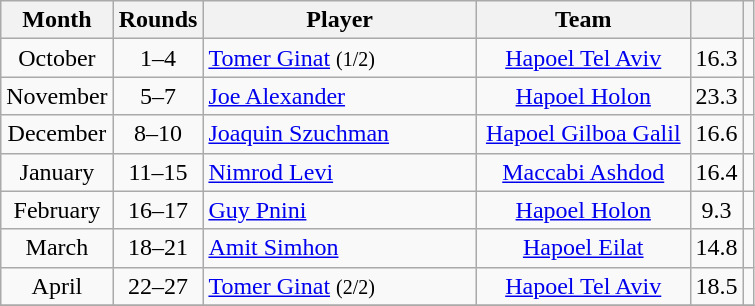<table class="wikitable" style="text-align: center;">
<tr>
<th style="text-align:center;">Month</th>
<th style="text-align:center;">Rounds</th>
<th style="text-align:center;width:175px;">Player</th>
<th style="text-align:center;width:135px;">Team</th>
<th><a href='#'></a></th>
<th style="text-align:center;"></th>
</tr>
<tr>
<td>October</td>
<td>1–4</td>
<td align="left"> <a href='#'>Tomer Ginat</a> <small>(1/2)</small></td>
<td><a href='#'>Hapoel Tel Aviv</a></td>
<td>16.3</td>
<td></td>
</tr>
<tr>
<td>November</td>
<td>5–7</td>
<td align="left"> <a href='#'>Joe Alexander</a></td>
<td><a href='#'>Hapoel Holon</a></td>
<td>23.3</td>
<td></td>
</tr>
<tr>
<td>December</td>
<td>8–10</td>
<td align="left"> <a href='#'>Joaquin Szuchman</a></td>
<td><a href='#'>Hapoel Gilboa Galil</a></td>
<td>16.6</td>
<td></td>
</tr>
<tr>
<td>January</td>
<td>11–15</td>
<td align="left"> <a href='#'>Nimrod Levi</a></td>
<td><a href='#'>Maccabi Ashdod</a></td>
<td>16.4</td>
<td></td>
</tr>
<tr>
<td>February</td>
<td>16–17</td>
<td align="left"> <a href='#'>Guy Pnini</a></td>
<td><a href='#'>Hapoel Holon</a></td>
<td>9.3</td>
<td></td>
</tr>
<tr>
<td>March</td>
<td>18–21</td>
<td align="left"> <a href='#'>Amit Simhon</a></td>
<td><a href='#'>Hapoel Eilat</a></td>
<td>14.8</td>
<td></td>
</tr>
<tr>
<td>April</td>
<td>22–27</td>
<td align="left"> <a href='#'>Tomer Ginat</a> <small>(2/2)</small></td>
<td><a href='#'>Hapoel Tel Aviv</a></td>
<td>18.5</td>
<td></td>
</tr>
<tr>
</tr>
</table>
